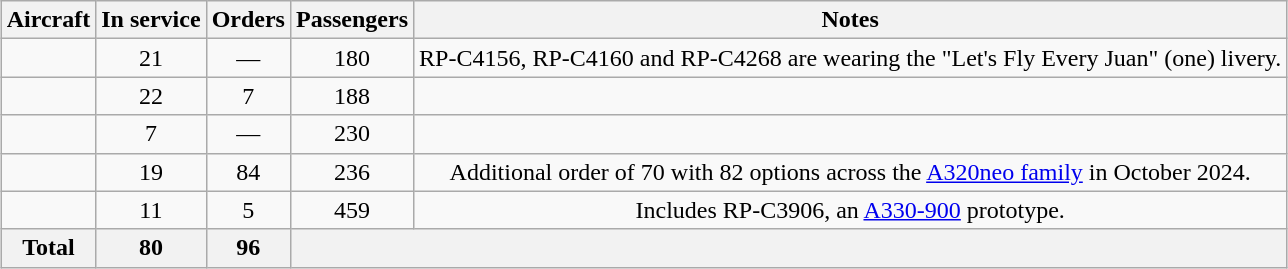<table class="wikitable" style="text-align:center;margin:auto;">
<tr>
<th>Aircraft</th>
<th>In service</th>
<th>Orders</th>
<th>Passengers</th>
<th>Notes</th>
</tr>
<tr>
<td></td>
<td>21</td>
<td>—</td>
<td>180</td>
<td>RP-C4156, RP-C4160 and RP-C4268 are wearing the "Let's Fly Every Juan" (one) livery.</td>
</tr>
<tr>
<td></td>
<td>22</td>
<td>7</td>
<td>188</td>
<td></td>
</tr>
<tr>
<td></td>
<td>7</td>
<td>—</td>
<td>230</td>
<td></td>
</tr>
<tr>
<td></td>
<td>19</td>
<td>84</td>
<td>236</td>
<td>Additional order of 70 with 82 options across the <a href='#'>A320neo family</a> in October 2024.</td>
</tr>
<tr>
<td></td>
<td>11</td>
<td>5</td>
<td>459</td>
<td>Includes RP-C3906,  an <a href='#'>A330-900</a> prototype.</td>
</tr>
<tr>
<th>Total</th>
<th>80</th>
<th>96</th>
<th colspan="2"></th>
</tr>
</table>
